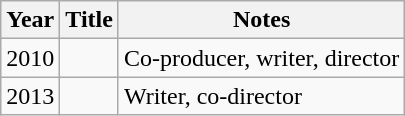<table class="wikitable sortable">
<tr>
<th>Year</th>
<th>Title</th>
<th class="unsortable">Notes</th>
</tr>
<tr>
<td>2010</td>
<td><em></em></td>
<td>Co-producer, writer, director</td>
</tr>
<tr>
<td>2013</td>
<td><em></em></td>
<td>Writer, co-director</td>
</tr>
</table>
